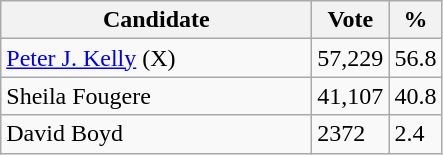<table class="wikitable">
<tr>
<th bgcolor="#DDDDFF" width="200px">Candidate</th>
<th bgcolor="#DDDDFF">Vote</th>
<th bgcolor="#DDDDFF">%</th>
</tr>
<tr>
<td><a href='#'>Peter J. Kelly</a> (X)</td>
<td>57,229</td>
<td>56.8</td>
</tr>
<tr>
<td>Sheila Fougere</td>
<td>41,107</td>
<td>40.8</td>
</tr>
<tr>
<td>David Boyd</td>
<td>2372</td>
<td>2.4</td>
</tr>
</table>
